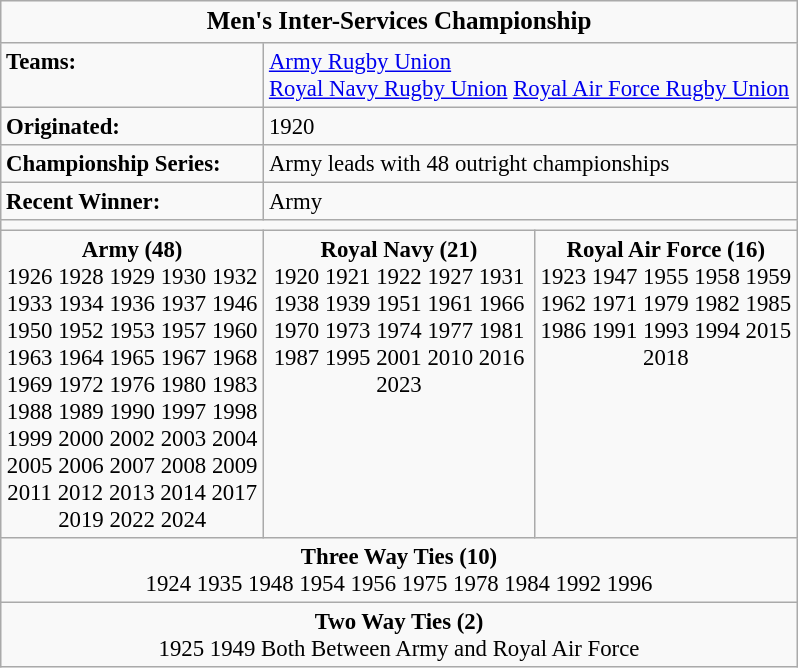<table class="wikitable" align="center" style="width: 35em; font-size: 95%;">
<tr>
<td colspan="3" style="text-align: center; font-size: 110%;"><strong>Men's Inter-Services Championship</strong></td>
</tr>
<tr>
<td valign="top"><strong>Teams:</strong></td>
<td colspan="2"><a href='#'>Army Rugby Union</a><br><a href='#'>Royal Navy Rugby Union</a>
<a href='#'>Royal Air Force Rugby Union</a></td>
</tr>
<tr>
<td><strong>Originated:</strong></td>
<td colspan="2">1920</td>
</tr>
<tr>
<td valign="top"><strong>Championship Series:</strong></td>
<td colspan="2">Army leads with 48 outright championships</td>
</tr>
<tr>
<td><strong>Recent Winner:</strong></td>
<td colspan="2">Army</td>
</tr>
<tr>
<td colspan="3" style="border-bottom: 1px solid #aaa;"></td>
</tr>
<tr>
<td width="33%" align="center" valign="top"><strong>Army (48)</strong><br>1926 1928 1929
1930 1932 1933
1934 1936 1937
1946 1950 1952
1953 1957 1960
1963 1964 1965
1967 1968 1969
1972 1976 1980
1983 1988 1989
1990 1997 1998
1999 2000 2002
2003 2004 2005
2006 2007 2008
2009 2011 2012
2013 2014 2017
2019 2022 2024</td>
<td width="34%" align="center" valign="top"><strong>Royal Navy (21)</strong><br>1920 1921 1922
1927 1931 1938
1939 1951 1961
1966 1970 1973 
1974 1977 1981
1987 1995 2001 
2010 2016 2023</td>
<td width="33%" align="center" valign="top"><strong>Royal Air Force (16)</strong><br>1923 1947 1955
1958 1959 1962
1971 1979 1982
1985 1986 1991
1993 1994 2015
2018</td>
</tr>
<tr>
<td colspan="3" style="text-align: center; border-top: 1px solid #aaa;"><strong>Three Way Ties (10)</strong><br>1924 1935 1948 1954 1956 1975 1978 1984 1992 1996</td>
</tr>
<tr>
<td colspan="3" style="text-align: center; border-top: 1px solid #aaa;"><strong>Two Way Ties (2)</strong><br>1925 1949
Both Between Army and Royal Air Force</td>
</tr>
</table>
